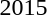<table>
<tr>
<td rowspan=2>2015<br></td>
<td rowspan=2></td>
<td rowspan=2></td>
<td></td>
</tr>
<tr>
<td></td>
</tr>
</table>
